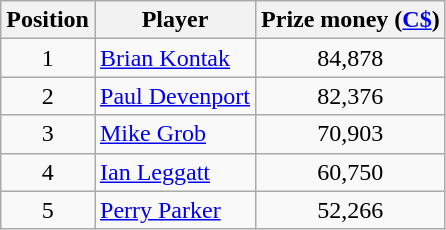<table class=wikitable>
<tr>
<th>Position</th>
<th>Player</th>
<th>Prize money (<a href='#'>C$</a>)</th>
</tr>
<tr>
<td align=center>1</td>
<td> <a href='#'>Brian Kontak</a></td>
<td align=center>84,878</td>
</tr>
<tr>
<td align=center>2</td>
<td> <a href='#'>Paul Devenport</a></td>
<td align=center>82,376</td>
</tr>
<tr>
<td align=center>3</td>
<td> <a href='#'>Mike Grob</a></td>
<td align=center>70,903</td>
</tr>
<tr>
<td align=center>4</td>
<td> <a href='#'>Ian Leggatt</a></td>
<td align=center>60,750</td>
</tr>
<tr>
<td align=center>5</td>
<td> <a href='#'>Perry Parker</a></td>
<td align=center>52,266</td>
</tr>
</table>
